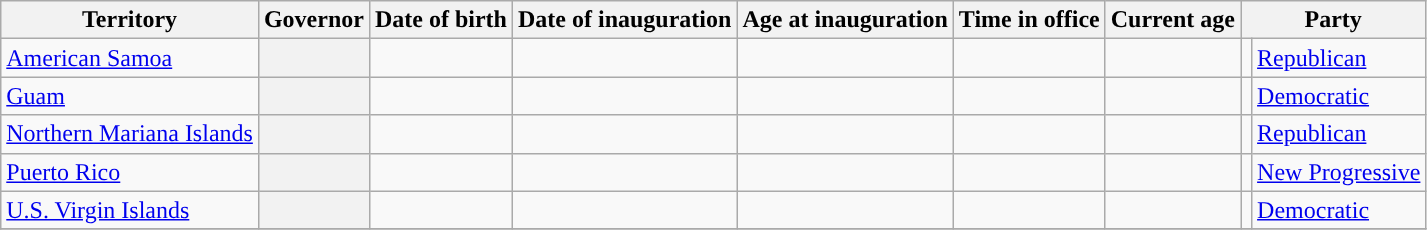<table class="wikitable sortable plainrowheaders">
<tr>
<th scope="col">Territory</th>
<th scope="col">Governor</th>
<th scope="col">Date of birth</th>
<th scope="col">Date of inauguration</th>
<th scope="col">Age at inauguration</th>
<th scope="col">Time in office</th>
<th scope="col">Current age</th>
<th scope="col" colspan="2">Party</th>
</tr>
<tr>
<td><a href='#'>American Samoa</a></td>
<th scope="row"></th>
<td></td>
<td></td>
<td></td>
<td></td>
<td></td>
<td style="background-color:"></td>
<td><a href='#'>Republican</a></td>
</tr>
<tr>
<td><a href='#'>Guam</a></td>
<th scope="row"></th>
<td></td>
<td></td>
<td></td>
<td></td>
<td></td>
<td style="background-color:"></td>
<td><a href='#'>Democratic</a></td>
</tr>
<tr>
<td><a href='#'>Northern Mariana Islands</a></td>
<th scope="row"></th>
<td></td>
<td></td>
<td></td>
<td></td>
<td></td>
<td style="background-color:"></td>
<td><a href='#'>Republican</a></td>
</tr>
<tr>
<td><a href='#'>Puerto Rico</a></td>
<th scope="row"></th>
<td></td>
<td></td>
<td></td>
<td></td>
<td></td>
<td style="background-color:"></td>
<td><a href='#'>New Progressive</a></td>
</tr>
<tr>
<td><a href='#'>U.S. Virgin Islands</a></td>
<th scope="row"></th>
<td></td>
<td></td>
<td></td>
<td></td>
<td></td>
<td style="background-color:"></td>
<td><a href='#'>Democratic</a></td>
</tr>
<tr>
</tr>
</table>
